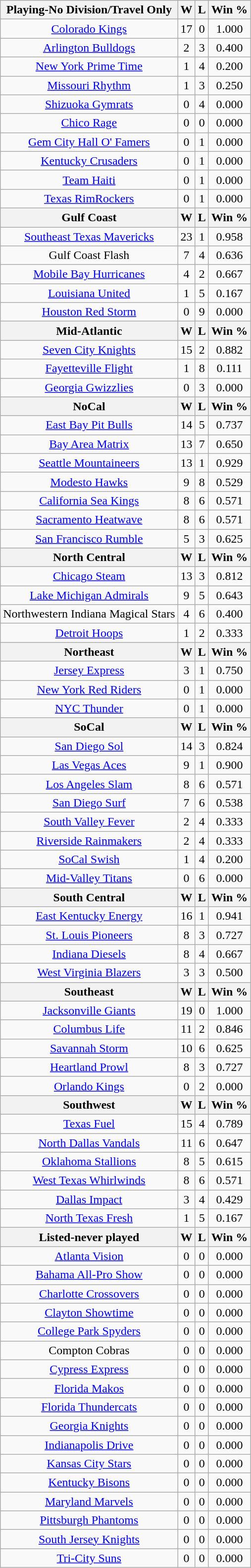<table class="wikitable">
<tr>
<th bgcolor="#DDDDFF">Playing-No Division/Travel Only</th>
<th bgcolor="#DDDDFF">W</th>
<th bgcolor="#DDDDFF">L</th>
<th bgcolor="#DDDDFF">Win %</th>
</tr>
<tr>
<td align=center><a href='#'>Colorado Kings</a></td>
<td align=center>17</td>
<td align=center>0</td>
<td align=center>1.000</td>
</tr>
<tr>
<td align=center><a href='#'>Arlington Bulldogs</a></td>
<td align=center>2</td>
<td align=center>3</td>
<td align=center>0.400</td>
</tr>
<tr>
<td align=center><a href='#'>New York Prime Time</a></td>
<td align=center>1</td>
<td align=center>4</td>
<td align=center>0.200</td>
</tr>
<tr>
<td align=center><a href='#'>Missouri Rhythm</a></td>
<td align=center>1</td>
<td align=center>3</td>
<td align=center>0.250</td>
</tr>
<tr>
<td align=center><a href='#'>Shizuoka Gymrats</a></td>
<td align=center>0</td>
<td align=center>4</td>
<td align=center>0.000</td>
</tr>
<tr>
<td align=center><a href='#'>Chico Rage</a></td>
<td align=center>0</td>
<td align=center>0</td>
<td align=center>0.000</td>
</tr>
<tr>
<td align=center><a href='#'>Gem City Hall O' Famers</a></td>
<td align=center>0</td>
<td align=center>1</td>
<td align=center>0.000</td>
</tr>
<tr>
<td align=center><a href='#'>Kentucky Crusaders</a></td>
<td align=center>0</td>
<td align=center>1</td>
<td align=center>0.000</td>
</tr>
<tr>
<td align=center><a href='#'>Team Haiti</a></td>
<td align=center>0</td>
<td align=center>1</td>
<td align=center>0.000</td>
</tr>
<tr>
<td align=center><a href='#'>Texas RimRockers</a></td>
<td align=center>0</td>
<td align=center>1</td>
<td align=center>0.000</td>
</tr>
<tr>
<th bgcolor="#DDDDFF">Gulf Coast</th>
<th bgcolor="#DDDDFF">W</th>
<th bgcolor="#DDDDFF">L</th>
<th bgcolor="#DDDDFF">Win %</th>
</tr>
<tr>
<td align=center><a href='#'>Southeast Texas Mavericks</a></td>
<td align=center>23</td>
<td align=center>1</td>
<td align=center>0.958</td>
</tr>
<tr>
<td align=center>Gulf Coast Flash</td>
<td align=center>7</td>
<td align=center>4</td>
<td align=center>0.636</td>
</tr>
<tr>
<td align=center><a href='#'>Mobile Bay Hurricanes</a></td>
<td align=center>4</td>
<td align=center>2</td>
<td align=center>0.667</td>
</tr>
<tr>
<td align=center><a href='#'>Louisiana United</a></td>
<td align=center>1</td>
<td align=center>5</td>
<td align=center>0.167</td>
</tr>
<tr>
<td align=center><a href='#'>Houston Red Storm</a></td>
<td align=center>0</td>
<td align=center>9</td>
<td align=center>0.000</td>
</tr>
<tr>
<th bgcolor="#DDDDFF">Mid-Atlantic</th>
<th bgcolor="#DDDDFF">W</th>
<th bgcolor="#DDDDFF">L</th>
<th bgcolor="#DDDDFF">Win %</th>
</tr>
<tr>
<td align=center><a href='#'>Seven City Knights</a></td>
<td align=center>15</td>
<td align=center>2</td>
<td align=center>0.882</td>
</tr>
<tr>
<td align=center><a href='#'>Fayetteville Flight</a></td>
<td align=center>1</td>
<td align=center>8</td>
<td align=center>0.111</td>
</tr>
<tr>
<td align=center><a href='#'>Georgia Gwizzlies</a></td>
<td align=center>0</td>
<td align=center>3</td>
<td align=center>0.000</td>
</tr>
<tr>
<th bgcolor="#DDDDFF">NoCal</th>
<th bgcolor="#DDDDFF">W</th>
<th bgcolor="#DDDDFF">L</th>
<th bgcolor="#DDDDFF">Win %</th>
</tr>
<tr>
<td align=center><a href='#'>East Bay Pit Bulls</a></td>
<td align=center>14</td>
<td align=center>5</td>
<td align=center>0.737</td>
</tr>
<tr>
<td align=center><a href='#'>Bay Area Matrix</a></td>
<td align=center>13</td>
<td align=center>7</td>
<td align=center>0.650</td>
</tr>
<tr>
<td align=center><a href='#'>Seattle Mountaineers</a></td>
<td align=center>13</td>
<td align=center>1</td>
<td align=center>0.929</td>
</tr>
<tr>
<td align=center><a href='#'>Modesto Hawks</a></td>
<td align=center>9</td>
<td align=center>8</td>
<td align=center>0.529</td>
</tr>
<tr>
<td align=center><a href='#'>California Sea Kings</a></td>
<td align=center>8</td>
<td align=center>6</td>
<td align=center>0.571</td>
</tr>
<tr>
<td align=center><a href='#'>Sacramento Heatwave</a></td>
<td align=center>8</td>
<td align=center>6</td>
<td align=center>0.571</td>
</tr>
<tr>
<td align=center><a href='#'>San Francisco Rumble</a></td>
<td align=center>5</td>
<td align=center>3</td>
<td align=center>0.625</td>
</tr>
<tr>
<th bgcolor="#DDDDFF">North Central</th>
<th bgcolor="#DDDDFF">W</th>
<th bgcolor="#DDDDFF">L</th>
<th bgcolor="#DDDDFF">Win %</th>
</tr>
<tr>
<td align=center><a href='#'>Chicago Steam</a></td>
<td align=center>13</td>
<td align=center>3</td>
<td align=center>0.812</td>
</tr>
<tr>
<td align=center><a href='#'>Lake Michigan Admirals</a></td>
<td align=center>9</td>
<td align=center>5</td>
<td align=center>0.643</td>
</tr>
<tr>
<td align=center>Northwestern Indiana Magical Stars</td>
<td align=center>4</td>
<td align=center>6</td>
<td align=center>0.400</td>
</tr>
<tr>
<td align=center><a href='#'>Detroit Hoops</a></td>
<td align=center>1</td>
<td align=center>2</td>
<td align=center>0.333</td>
</tr>
<tr>
<th bgcolor="#DDDDFF">Northeast</th>
<th bgcolor="#DDDDFF">W</th>
<th bgcolor="#DDDDFF">L</th>
<th bgcolor="#DDDDFF">Win %</th>
</tr>
<tr>
<td align=center><a href='#'>Jersey Express</a></td>
<td align=center>3</td>
<td align=center>1</td>
<td align=center>0.750</td>
</tr>
<tr>
<td align=center><a href='#'>New York Red Riders</a></td>
<td align=center>0</td>
<td align=center>1</td>
<td align=center>0.000</td>
</tr>
<tr>
<td align=center><a href='#'>NYC Thunder</a></td>
<td align=center>0</td>
<td align=center>1</td>
<td align=center>0.000</td>
</tr>
<tr>
<th bgcolor="#DDDDFF">SoCal</th>
<th bgcolor="#DDDDFF">W</th>
<th bgcolor="#DDDDFF">L</th>
<th bgcolor="#DDDDFF">Win %</th>
</tr>
<tr>
<td align=center><a href='#'>San Diego Sol</a></td>
<td align=center>14</td>
<td align=center>3</td>
<td align=center>0.824</td>
</tr>
<tr>
<td align=center><a href='#'>Las Vegas Aces</a></td>
<td align=center>9</td>
<td align=center>1</td>
<td align=center>0.900</td>
</tr>
<tr>
<td align=center><a href='#'>Los Angeles Slam</a></td>
<td align=center>8</td>
<td align=center>6</td>
<td align=center>0.571</td>
</tr>
<tr>
<td align=center><a href='#'>San Diego Surf</a></td>
<td align=center>7</td>
<td align=center>6</td>
<td align=center>0.538</td>
</tr>
<tr>
<td align=center><a href='#'>South Valley Fever</a></td>
<td align=center>2</td>
<td align=center>4</td>
<td align=center>0.333</td>
</tr>
<tr>
<td align=center><a href='#'>Riverside Rainmakers</a></td>
<td align=center>2</td>
<td align=center>4</td>
<td align=center>0.333</td>
</tr>
<tr>
<td align=center><a href='#'>SoCal Swish</a></td>
<td align=center>1</td>
<td align=center>4</td>
<td align=center>0.200</td>
</tr>
<tr>
<td align=center><a href='#'>Mid-Valley Titans</a></td>
<td align=center>0</td>
<td align=center>6</td>
<td align=center>0.000</td>
</tr>
<tr>
<th bgcolor="#DDDDFF">South Central</th>
<th bgcolor="#DDDDFF">W</th>
<th bgcolor="#DDDDFF">L</th>
<th bgcolor="#DDDDFF">Win %</th>
</tr>
<tr>
<td align=center><a href='#'>East Kentucky Energy</a></td>
<td align=center>16</td>
<td align=center>1</td>
<td align=center>0.941</td>
</tr>
<tr>
<td align=center><a href='#'>St. Louis Pioneers</a></td>
<td align=center>8</td>
<td align=center>3</td>
<td align=center>0.727</td>
</tr>
<tr>
<td align=center><a href='#'>Indiana Diesels</a></td>
<td align=center>8</td>
<td align=center>4</td>
<td align=center>0.667</td>
</tr>
<tr>
<td align=center><a href='#'>West Virginia Blazers</a></td>
<td align=center>3</td>
<td align=center>3</td>
<td align=center>0.500</td>
</tr>
<tr>
<th bgcolor="#DDDDFF">Southeast</th>
<th bgcolor="#DDDDFF">W</th>
<th bgcolor="#DDDDFF">L</th>
<th bgcolor="#DDDDFF">Win %</th>
</tr>
<tr>
<td align=center><a href='#'>Jacksonville Giants</a></td>
<td align=center>19</td>
<td align=center>0</td>
<td align=center>1.000</td>
</tr>
<tr>
<td align=center><a href='#'>Columbus Life</a></td>
<td align=center>11</td>
<td align=center>2</td>
<td align=center>0.846</td>
</tr>
<tr>
<td align=center><a href='#'>Savannah Storm</a></td>
<td align=center>10</td>
<td align=center>6</td>
<td align=center>0.625</td>
</tr>
<tr>
<td align=center><a href='#'>Heartland Prowl</a></td>
<td align=center>8</td>
<td align=center>3</td>
<td align=center>0.727</td>
</tr>
<tr>
<td align=center><a href='#'>Orlando Kings</a></td>
<td align=center>0</td>
<td align=center>2</td>
<td align=center>0.000</td>
</tr>
<tr>
<th bgcolor="#DDDDFF">Southwest</th>
<th bgcolor="#DDDDFF">W</th>
<th bgcolor="#DDDDFF">L</th>
<th bgcolor="#DDDDFF">Win %</th>
</tr>
<tr>
<td align=center><a href='#'>Texas Fuel</a></td>
<td align=center>15</td>
<td align=center>4</td>
<td align=center>0.789</td>
</tr>
<tr>
<td align=center><a href='#'>North Dallas Vandals</a></td>
<td align=center>11</td>
<td align=center>6</td>
<td align=center>0.647</td>
</tr>
<tr>
<td align=center><a href='#'>Oklahoma Stallions</a></td>
<td align=center>8</td>
<td align=center>5</td>
<td align=center>0.615</td>
</tr>
<tr>
<td align=center><a href='#'>West Texas Whirlwinds</a></td>
<td align=center>8</td>
<td align=center>6</td>
<td align=center>0.571</td>
</tr>
<tr>
<td align=center><a href='#'>Dallas Impact</a></td>
<td align=center>3</td>
<td align=center>4</td>
<td align=center>0.429</td>
</tr>
<tr>
<td align=center><a href='#'>North Texas Fresh</a></td>
<td align=center>1</td>
<td align=center>5</td>
<td align=center>0.167</td>
</tr>
<tr>
<th bgcolor="#DDDDFF">Listed-never played</th>
<th bgcolor="#DDDDFF">W</th>
<th bgcolor="#DDDDFF">L</th>
<th bgcolor="#DDDDFF">Win %</th>
</tr>
<tr>
<td align=center><a href='#'>Atlanta Vision</a></td>
<td align=center>0</td>
<td align=center>0</td>
<td align=center>0.000</td>
</tr>
<tr>
<td align=center><a href='#'>Bahama All-Pro Show</a></td>
<td align=center>0</td>
<td align=center>0</td>
<td align=center>0.000</td>
</tr>
<tr>
<td align=center><a href='#'>Charlotte Crossovers</a></td>
<td align=center>0</td>
<td align=center>0</td>
<td align=center>0.000</td>
</tr>
<tr>
<td align=center><a href='#'>Clayton Showtime</a></td>
<td align=center>0</td>
<td align=center>0</td>
<td align=center>0.000</td>
</tr>
<tr>
<td align=center><a href='#'>College Park Spyders</a></td>
<td align=center>0</td>
<td align=center>0</td>
<td align=center>0.000</td>
</tr>
<tr>
<td align=center>Compton Cobras</td>
<td align=center>0</td>
<td align=center>0</td>
<td align=center>0.000</td>
</tr>
<tr>
<td align=center><a href='#'>Cypress Express</a></td>
<td align=center>0</td>
<td align=center>0</td>
<td align=center>0.000</td>
</tr>
<tr>
<td align=center><a href='#'>Florida Makos</a></td>
<td align=center>0</td>
<td align=center>0</td>
<td align=center>0.000</td>
</tr>
<tr>
<td align=center><a href='#'>Florida Thundercats</a></td>
<td align=center>0</td>
<td align=center>0</td>
<td align=center>0.000</td>
</tr>
<tr>
<td align=center><a href='#'>Georgia Knights</a></td>
<td align=center>0</td>
<td align=center>0</td>
<td align=center>0.000</td>
</tr>
<tr>
<td align=center><a href='#'>Indianapolis Drive</a></td>
<td align=center>0</td>
<td align=center>0</td>
<td align=center>0.000</td>
</tr>
<tr>
<td align=center><a href='#'>Kansas City Stars</a></td>
<td align=center>0</td>
<td align=center>0</td>
<td align=center>0.000</td>
</tr>
<tr>
<td align=center><a href='#'>Kentucky Bisons</a></td>
<td align=center>0</td>
<td align=center>0</td>
<td align=center>0.000</td>
</tr>
<tr>
<td align=center><a href='#'>Maryland Marvels</a></td>
<td align=center>0</td>
<td align=center>0</td>
<td align=center>0.000</td>
</tr>
<tr>
<td align=center><a href='#'>Pittsburgh Phantoms</a></td>
<td align=center>0</td>
<td align=center>0</td>
<td align=center>0.000</td>
</tr>
<tr>
<td align=center><a href='#'>South Jersey Knights</a></td>
<td align=center>0</td>
<td align=center>0</td>
<td align=center>0.000</td>
</tr>
<tr>
<td align=center><a href='#'>Tri-City Suns</a></td>
<td align=center>0</td>
<td align=center>0</td>
<td align=center>0.000</td>
</tr>
</table>
